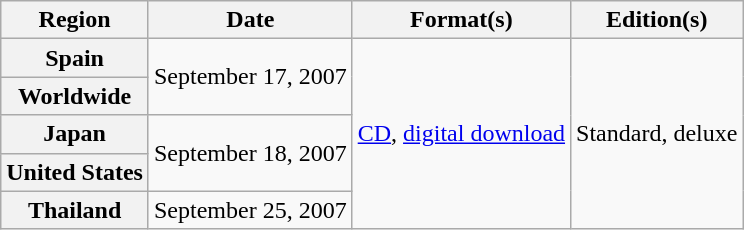<table class="wikitable plainrowheaders">
<tr>
<th>Region</th>
<th>Date</th>
<th>Format(s)</th>
<th>Edition(s)</th>
</tr>
<tr>
<th scope="row">Spain</th>
<td rowspan="2">September 17, 2007</td>
<td rowspan="5"><a href='#'>CD</a>, <a href='#'>digital download</a></td>
<td rowspan="5">Standard, deluxe</td>
</tr>
<tr>
<th scope="row">Worldwide</th>
</tr>
<tr>
<th scope="row">Japan</th>
<td rowspan="2">September 18, 2007</td>
</tr>
<tr>
<th scope="row">United States</th>
</tr>
<tr>
<th scope="row">Thailand</th>
<td>September 25, 2007</td>
</tr>
</table>
